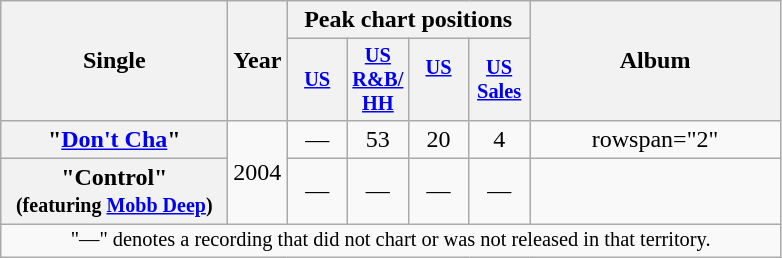<table class="wikitable plainrowheaders" style="text-align:center;">
<tr>
<th scope="col" rowspan="2" style="width:9em;">Single</th>
<th scope="col" rowspan="2" style="width:1em;">Year</th>
<th scope="col" colspan="4" style="width:5em;">Peak chart positions</th>
<th scope="col" rowspan="2" style="width:10em;">Album</th>
</tr>
<tr>
<th scope="col" style="width:2.5em;font-size:85%;"><a href='#'>US</a><br></th>
<th scope="col" style="width:2.5em;font-size:85%;"><a href='#'>US<br>R&B/<br>HH</a><br></th>
<th scope="col" style="width:2.5em;font-size:85%;"><a href='#'>US<br></a><br></th>
<th scope="col" style="width:2.5em;font-size:85%;"><a href='#'>US<br>Sales</a><br></th>
</tr>
<tr>
<th scope="row">"<a href='#'>Don't Cha</a>"</th>
<td rowspan="2">2004</td>
<td>—</td>
<td>53</td>
<td>20</td>
<td>4</td>
<td>rowspan="2" </td>
</tr>
<tr>
<th scope="row">"Control"<br><small>(featuring <a href='#'>Mobb Deep</a>)</small></th>
<td>—</td>
<td>—</td>
<td>—</td>
<td>—</td>
</tr>
<tr>
<td colspan="10" style="font-size:85%">"—" denotes a recording that did not chart or was not released in that territory.</td>
</tr>
</table>
